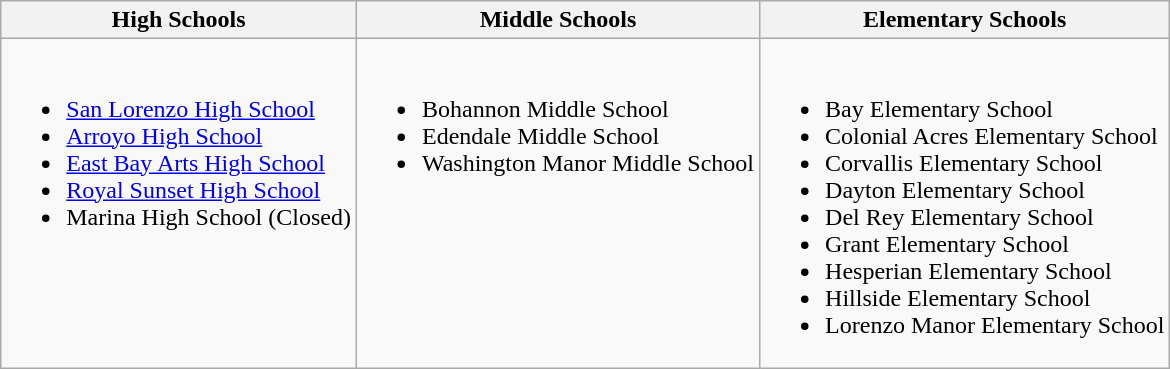<table class="wikitable">
<tr>
<th>High Schools</th>
<th>Middle Schools</th>
<th>Elementary Schools</th>
</tr>
<tr>
<td valign="top"><br><ul><li><a href='#'>San Lorenzo High School</a></li><li><a href='#'>Arroyo High School</a></li><li><a href='#'>East Bay Arts High School</a></li><li><a href='#'>Royal Sunset High School</a></li><li>Marina High School (Closed)</li></ul></td>
<td valign="top"><br><ul><li>Bohannon Middle School</li><li>Edendale Middle School</li><li>Washington Manor Middle School</li></ul></td>
<td valign="top"><br><ul><li>Bay Elementary School</li><li>Colonial Acres Elementary School</li><li>Corvallis Elementary School</li><li>Dayton Elementary School</li><li>Del Rey Elementary School</li><li>Grant Elementary School</li><li>Hesperian Elementary School</li><li>Hillside Elementary School</li><li>Lorenzo Manor Elementary School</li></ul></td>
</tr>
</table>
